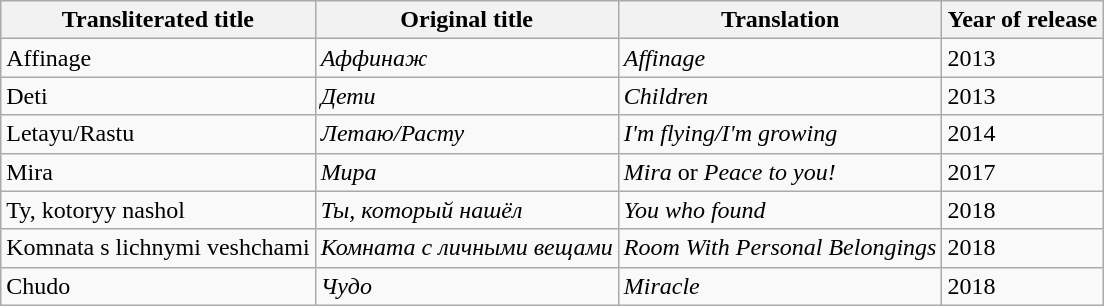<table class="wikitable">
<tr>
<th>Transliterated title</th>
<th>Original title</th>
<th>Translation</th>
<th>Year of release</th>
</tr>
<tr>
<td>Affinage</td>
<td><em>Аффинаж</em></td>
<td><em>Affinage</em></td>
<td>2013</td>
</tr>
<tr>
<td>Deti</td>
<td><em>Дети</em></td>
<td><em>Children</em></td>
<td>2013</td>
</tr>
<tr>
<td>Letayu/Rastu</td>
<td><em>Летаю/Расту</em></td>
<td><em>I'm flying/I'm growing</em></td>
<td>2014</td>
</tr>
<tr>
<td>Mira</td>
<td><em>Мира</em></td>
<td><em>Mira</em> or <em>Peace to you!</em></td>
<td>2017</td>
</tr>
<tr>
<td>Ty, kotoryy nashol</td>
<td><em>Ты, который нашёл</em></td>
<td><em>You who found</em></td>
<td>2018</td>
</tr>
<tr>
<td>Komnata s lichnymi veshchami</td>
<td><em>Комната с личными вещами</em></td>
<td><em>Room With Personal Belongings</em></td>
<td>2018</td>
</tr>
<tr>
<td>Chudo</td>
<td><em>Чудо</em></td>
<td><em>Miracle</em></td>
<td>2018</td>
</tr>
</table>
